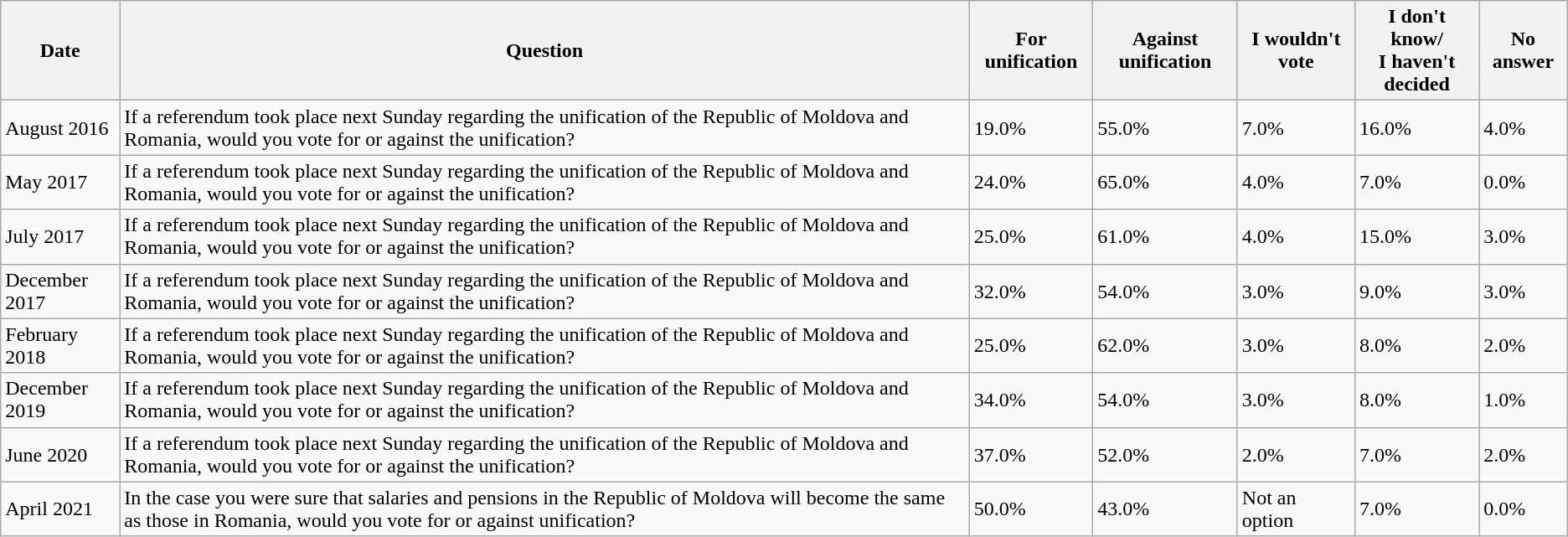<table class="wikitable">
<tr>
<th>Date</th>
<th>Question</th>
<th>For unification</th>
<th>Against unification</th>
<th>I wouldn't vote</th>
<th>I don't know/<br>I haven't decided</th>
<th>No answer</th>
</tr>
<tr>
<td>August 2016</td>
<td>If a referendum took place next Sunday regarding the unification of the Republic of Moldova and Romania, would you vote for or against the unification?</td>
<td>19.0%</td>
<td>55.0%</td>
<td>7.0%</td>
<td>16.0%</td>
<td>4.0%</td>
</tr>
<tr>
<td>May 2017</td>
<td>If a referendum took place next Sunday regarding the unification of the Republic of Moldova and Romania, would you vote for or against the unification?</td>
<td>24.0%</td>
<td>65.0%</td>
<td>4.0%</td>
<td>7.0%</td>
<td>0.0%</td>
</tr>
<tr>
<td>July 2017</td>
<td>If a referendum took place next Sunday regarding the unification of the Republic of Moldova and Romania, would you vote for or against the unification?</td>
<td>25.0%</td>
<td>61.0%</td>
<td>4.0%</td>
<td>15.0%</td>
<td>3.0%</td>
</tr>
<tr>
<td>December 2017</td>
<td>If a referendum took place next Sunday regarding the unification of the Republic of Moldova and Romania, would you vote for or against the unification?</td>
<td>32.0%</td>
<td>54.0%</td>
<td>3.0%</td>
<td>9.0%</td>
<td>3.0%</td>
</tr>
<tr>
<td>February 2018</td>
<td>If a referendum took place next Sunday regarding the unification of the Republic of Moldova and Romania, would you vote for or against the unification?</td>
<td>25.0%</td>
<td>62.0%</td>
<td>3.0%</td>
<td>8.0%</td>
<td>2.0%</td>
</tr>
<tr>
<td>December 2019</td>
<td>If a referendum took place next Sunday regarding the unification of the Republic of Moldova and Romania, would you vote for or against the unification?</td>
<td>34.0%</td>
<td>54.0%</td>
<td>3.0%</td>
<td>8.0%</td>
<td>1.0%</td>
</tr>
<tr>
<td>June 2020</td>
<td>If a referendum took place next Sunday regarding the unification of the Republic of Moldova and Romania, would you vote for or against the unification?</td>
<td>37.0%</td>
<td>52.0%</td>
<td>2.0%</td>
<td>7.0%</td>
<td>2.0%</td>
</tr>
<tr>
<td>April 2021</td>
<td>In the case you were sure that salaries and pensions in the Republic of Moldova will become the same as those in Romania, would you vote for or against unification?</td>
<td>50.0%</td>
<td>43.0%</td>
<td>Not an option</td>
<td>7.0%</td>
<td>0.0%</td>
</tr>
</table>
